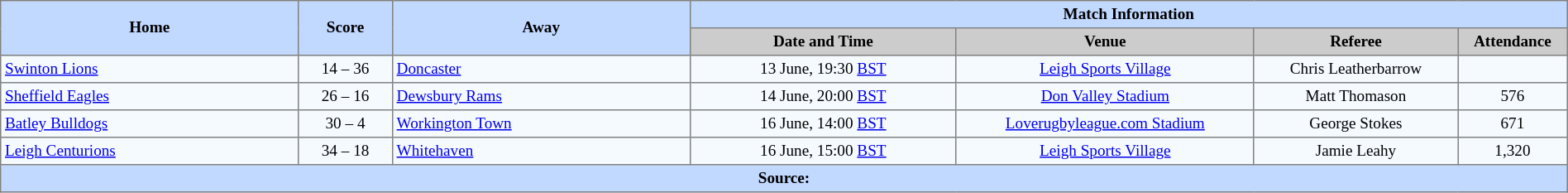<table border="1" cellpadding="3" cellspacing="0" style="border-collapse:collapse; font-size:80%; text-align:center; width:100%;">
<tr style="background:#c1d8ff;">
<th rowspan="2" style="width:19%;">Home</th>
<th rowspan="2" style="width:6%;">Score</th>
<th rowspan="2" style="width:19%;">Away</th>
<th colspan=6>Match Information</th>
</tr>
<tr style="background:#ccc;">
<th width=17%>Date and Time</th>
<th width=19%>Venue</th>
<th width=13%>Referee</th>
<th width=7%>Attendance</th>
</tr>
<tr style="background:#f5faff;">
<td align=left> <a href='#'>Swinton Lions</a></td>
<td>14 – 36</td>
<td align=left> <a href='#'>Doncaster</a></td>
<td>13 June, 19:30 <a href='#'>BST</a></td>
<td><a href='#'>Leigh Sports Village</a></td>
<td>Chris Leatherbarrow</td>
<td></td>
</tr>
<tr style="background:#f5faff;">
<td align=left> <a href='#'>Sheffield Eagles</a></td>
<td>26 – 16</td>
<td align=left> <a href='#'>Dewsbury Rams</a></td>
<td>14 June, 20:00 <a href='#'>BST</a></td>
<td><a href='#'>Don Valley Stadium</a></td>
<td>Matt Thomason</td>
<td>576</td>
</tr>
<tr style="background:#f5faff;">
<td align=left> <a href='#'>Batley Bulldogs</a></td>
<td>30 – 4</td>
<td align=left> <a href='#'>Workington Town</a></td>
<td>16 June, 14:00 <a href='#'>BST</a></td>
<td><a href='#'>Loverugbyleague.com Stadium</a></td>
<td>George Stokes</td>
<td>671</td>
</tr>
<tr style="background:#f5faff;">
<td align=left> <a href='#'>Leigh Centurions</a></td>
<td>34 – 18</td>
<td align=left> <a href='#'>Whitehaven</a></td>
<td>16 June, 15:00 <a href='#'>BST</a></td>
<td><a href='#'>Leigh Sports Village</a></td>
<td>Jamie Leahy</td>
<td>1,320</td>
</tr>
<tr style="background:#c1d8ff;">
<th colspan=12>Source:</th>
</tr>
</table>
